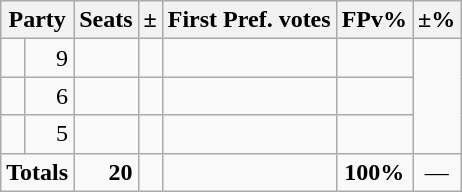<table class=wikitable>
<tr>
<th colspan=2 align=center>Party</th>
<th valign=top>Seats</th>
<th valign=top>±</th>
<th valign=top>First Pref. votes</th>
<th valign=top>FPv%</th>
<th valign=top>±%</th>
</tr>
<tr>
<td></td>
<td align=right>9</td>
<td align=right></td>
<td align=right></td>
<td align=right></td>
<td align=right></td>
</tr>
<tr>
<td></td>
<td align=right>6</td>
<td align=right></td>
<td align=right></td>
<td align=right></td>
<td align=right></td>
</tr>
<tr>
<td></td>
<td align=right>5</td>
<td align=right></td>
<td align=right></td>
<td align=right></td>
<td align=right></td>
</tr>
<tr>
<td colspan=2 align=center><strong>Totals</strong></td>
<td align=right><strong>20</strong></td>
<td align=center></td>
<td align=right></td>
<td align=center><strong>100%</strong></td>
<td align=center>—</td>
</tr>
</table>
